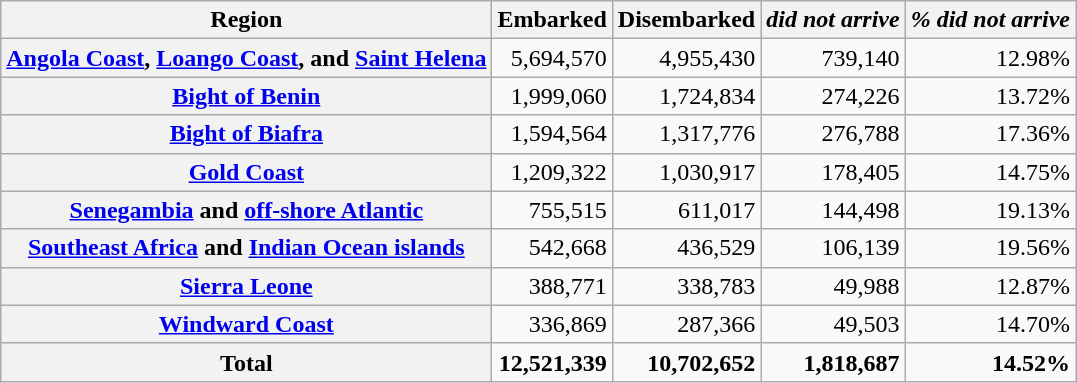<table class="wikitable sortable" style=text-align:right;>
<tr>
<th scope="col">Region</th>
<th scope="col">Embarked</th>
<th scope="col">Disembarked</th>
<th scope="col"><em>did not arrive</em></th>
<th scope="col"><em>% did not arrive</em></th>
</tr>
<tr>
<th scope="row"><a href='#'>Angola Coast</a>, <a href='#'>Loango Coast</a>, and <a href='#'>Saint Helena</a></th>
<td>5,694,570</td>
<td>4,955,430</td>
<td>739,140</td>
<td>12.98%</td>
</tr>
<tr>
<th scope="row"><a href='#'>Bight of Benin</a></th>
<td>1,999,060</td>
<td>1,724,834</td>
<td>274,226</td>
<td>13.72%</td>
</tr>
<tr>
<th scope="row"><a href='#'>Bight of Biafra</a></th>
<td>1,594,564</td>
<td>1,317,776</td>
<td>276,788</td>
<td>17.36%</td>
</tr>
<tr>
<th scope="row"><a href='#'>Gold Coast</a></th>
<td>1,209,322</td>
<td>1,030,917</td>
<td>178,405</td>
<td>14.75%</td>
</tr>
<tr>
<th scope="row"><a href='#'>Senegambia</a> and <a href='#'>off-shore Atlantic</a></th>
<td>755,515</td>
<td>611,017</td>
<td>144,498</td>
<td>19.13%</td>
</tr>
<tr>
<th scope="row"><a href='#'>Southeast Africa</a> and <a href='#'>Indian Ocean islands</a></th>
<td>542,668</td>
<td>436,529</td>
<td>106,139</td>
<td>19.56%</td>
</tr>
<tr>
<th scope="row"><a href='#'>Sierra Leone</a></th>
<td>388,771</td>
<td>338,783</td>
<td>49,988</td>
<td>12.87%</td>
</tr>
<tr>
<th scope="row"><a href='#'>Windward Coast</a></th>
<td>336,869</td>
<td>287,366</td>
<td>49,503</td>
<td>14.70%</td>
</tr>
<tr style="font-weight:bold;">
<th scope="row"><strong>Total</strong></th>
<td>12,521,339</td>
<td>10,702,652</td>
<td>1,818,687</td>
<td>14.52%</td>
</tr>
</table>
